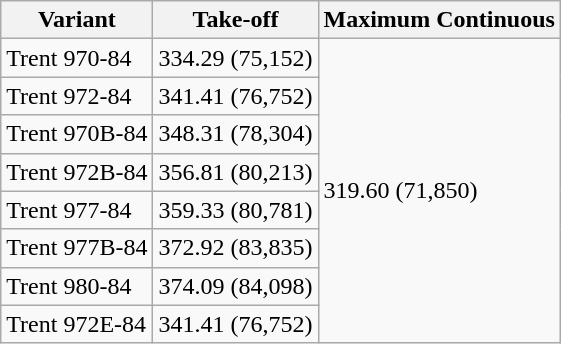<table class="wikitable sortable">
<tr>
<th>Variant</th>
<th>Take-off</th>
<th>Maximum Continuous</th>
</tr>
<tr>
<td>Trent 970-84</td>
<td>334.29 (75,152)</td>
<td rowspan=8>319.60 (71,850)</td>
</tr>
<tr>
<td>Trent 972-84</td>
<td>341.41 (76,752)</td>
</tr>
<tr>
<td>Trent 970B-84</td>
<td>348.31 (78,304)</td>
</tr>
<tr>
<td>Trent 972B-84</td>
<td>356.81 (80,213)</td>
</tr>
<tr>
<td>Trent 977-84</td>
<td>359.33 (80,781)</td>
</tr>
<tr>
<td>Trent 977B-84</td>
<td>372.92 (83,835)</td>
</tr>
<tr>
<td>Trent 980-84</td>
<td>374.09 (84,098)</td>
</tr>
<tr>
<td>Trent 972E-84</td>
<td>341.41 (76,752)</td>
</tr>
</table>
